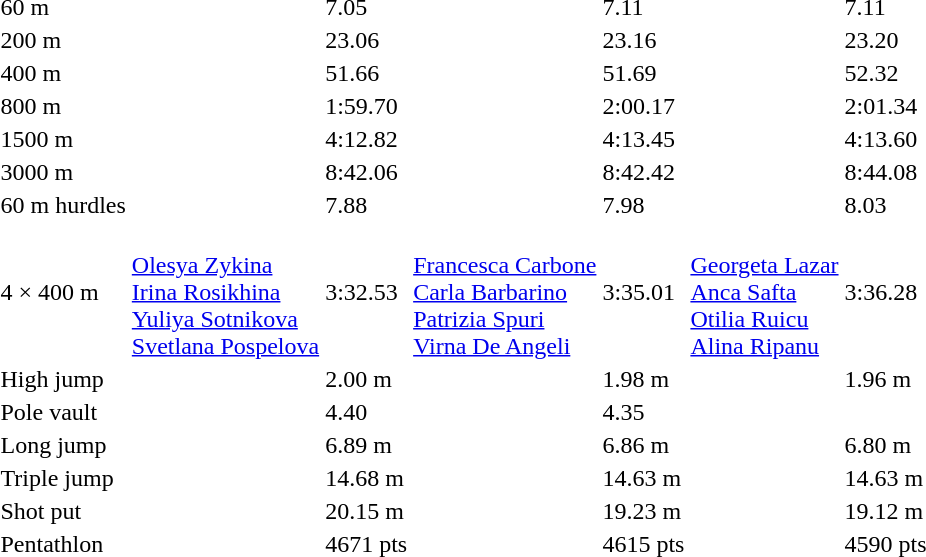<table>
<tr>
<td>60 m<br></td>
<td></td>
<td>7.05</td>
<td></td>
<td>7.11</td>
<td></td>
<td>7.11</td>
</tr>
<tr>
<td>200 m<br></td>
<td></td>
<td>23.06</td>
<td></td>
<td>23.16</td>
<td></td>
<td>23.20</td>
</tr>
<tr>
<td>400 m<br></td>
<td></td>
<td>51.66</td>
<td></td>
<td>51.69</td>
<td></td>
<td>52.32</td>
</tr>
<tr>
<td>800 m<br></td>
<td></td>
<td>1:59.70</td>
<td></td>
<td>2:00.17</td>
<td></td>
<td>2:01.34</td>
</tr>
<tr>
<td>1500 m<br></td>
<td></td>
<td>4:12.82</td>
<td></td>
<td>4:13.45</td>
<td></td>
<td>4:13.60</td>
</tr>
<tr>
<td>3000 m<br></td>
<td></td>
<td>8:42.06</td>
<td></td>
<td>8:42.42</td>
<td></td>
<td>8:44.08</td>
</tr>
<tr>
<td>60 m hurdles<br></td>
<td></td>
<td>7.88</td>
<td></td>
<td>7.98</td>
<td></td>
<td>8.03</td>
</tr>
<tr>
<td>4 × 400 m<br></td>
<td><br><a href='#'>Olesya Zykina</a><br><a href='#'>Irina Rosikhina</a><br><a href='#'>Yuliya Sotnikova</a><br><a href='#'>Svetlana Pospelova</a></td>
<td>3:32.53</td>
<td><br><a href='#'>Francesca Carbone</a><br><a href='#'>Carla Barbarino</a><br><a href='#'>Patrizia Spuri</a><br><a href='#'>Virna De Angeli</a></td>
<td>3:35.01</td>
<td><br><a href='#'>Georgeta Lazar</a><br><a href='#'>Anca Safta</a><br><a href='#'>Otilia Ruicu</a><br><a href='#'>Alina Ripanu</a></td>
<td>3:36.28</td>
</tr>
<tr>
<td>High jump<br></td>
<td></td>
<td>2.00 m</td>
<td></td>
<td>1.98 m</td>
<td></td>
<td>1.96 m</td>
</tr>
<tr>
<td>Pole vault<br></td>
<td></td>
<td>4.40</td>
<td><br></td>
<td>4.35</td>
<td></td>
<td></td>
</tr>
<tr>
<td>Long jump<br></td>
<td></td>
<td>6.89 m</td>
<td></td>
<td>6.86 m</td>
<td></td>
<td>6.80 m</td>
</tr>
<tr>
<td>Triple jump<br></td>
<td></td>
<td>14.68 m</td>
<td></td>
<td>14.63 m</td>
<td></td>
<td>14.63 m</td>
</tr>
<tr>
<td>Shot put<br></td>
<td></td>
<td>20.15 m</td>
<td></td>
<td>19.23 m</td>
<td></td>
<td>19.12 m</td>
</tr>
<tr>
<td>Pentathlon<br></td>
<td></td>
<td>4671 pts</td>
<td></td>
<td>4615 pts</td>
<td></td>
<td>4590 pts</td>
</tr>
</table>
